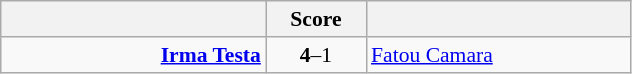<table class="wikitable" style="text-align: center; font-size:90% ">
<tr>
<th align="right" width="170"></th>
<th width="60">Score</th>
<th align="left" width="170"></th>
</tr>
<tr>
<td align=right><strong><a href='#'>Irma Testa</a></strong> </td>
<td align=center><strong>4</strong>–1</td>
<td align=left> <a href='#'>Fatou Camara</a></td>
</tr>
</table>
